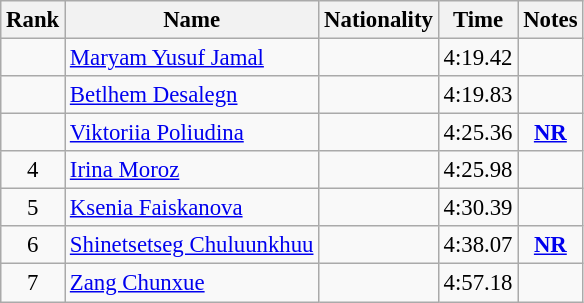<table class="wikitable sortable" style="text-align:center;font-size:95%">
<tr>
<th>Rank</th>
<th>Name</th>
<th>Nationality</th>
<th>Time</th>
<th>Notes</th>
</tr>
<tr>
<td></td>
<td align=left><a href='#'>Maryam Yusuf Jamal</a></td>
<td align=left></td>
<td>4:19.42</td>
<td></td>
</tr>
<tr>
<td></td>
<td align=left><a href='#'>Betlhem Desalegn</a></td>
<td align=left></td>
<td>4:19.83</td>
<td></td>
</tr>
<tr>
<td></td>
<td align=left><a href='#'>Viktoriia Poliudina</a></td>
<td align=left></td>
<td>4:25.36</td>
<td><strong><a href='#'>NR</a></strong></td>
</tr>
<tr>
<td>4</td>
<td align=left><a href='#'>Irina Moroz</a></td>
<td align=left></td>
<td>4:25.98</td>
<td></td>
</tr>
<tr>
<td>5</td>
<td align=left><a href='#'>Ksenia Faiskanova</a></td>
<td align=left></td>
<td>4:30.39</td>
<td></td>
</tr>
<tr>
<td>6</td>
<td align=left><a href='#'>Shinetsetseg Chuluunkhuu</a></td>
<td align=left></td>
<td>4:38.07</td>
<td><strong><a href='#'>NR</a></strong></td>
</tr>
<tr>
<td>7</td>
<td align=left><a href='#'>Zang Chunxue</a></td>
<td align=left></td>
<td>4:57.18</td>
<td></td>
</tr>
</table>
